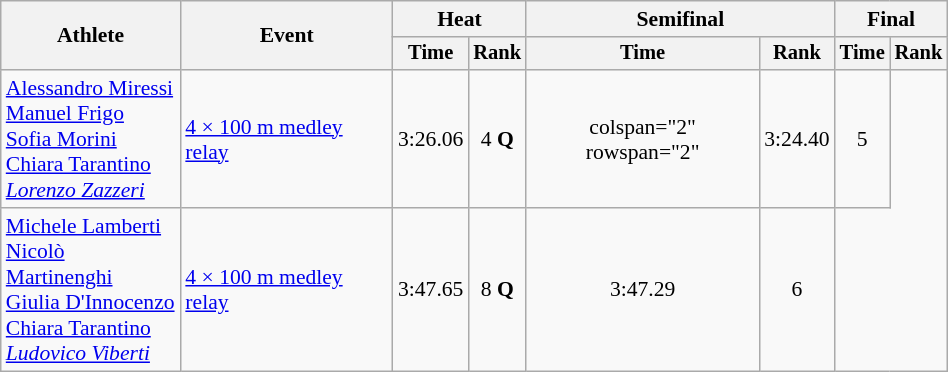<table class="wikitable" style="text-align:center; font-size:90%; width:50%;">
<tr>
<th rowspan="2">Athlete</th>
<th rowspan="2">Event</th>
<th colspan="2">Heat</th>
<th colspan="2">Semifinal</th>
<th colspan="2">Final</th>
</tr>
<tr style="font-size:95%">
<th>Time</th>
<th>Rank</th>
<th>Time</th>
<th>Rank</th>
<th>Time</th>
<th>Rank</th>
</tr>
<tr align=center>
<td align=left><a href='#'>Alessandro Miressi</a> <br><a href='#'>Manuel Frigo</a> <br><a href='#'>Sofia Morini</a> <br><a href='#'>Chiara Tarantino</a><br><em><a href='#'>Lorenzo Zazzeri</a></em></td>
<td align=left><a href='#'>4 × 100 m medley relay</a></td>
<td>3:26.06</td>
<td>4 <strong>Q</strong></td>
<td>colspan="2" rowspan="2" </td>
<td>3:24.40</td>
<td>5</td>
</tr>
<tr align=center>
<td align=left><a href='#'>Michele Lamberti</a><br><a href='#'>Nicolò Martinenghi</a> <br><a href='#'>Giulia D'Innocenzo</a><br><a href='#'>Chiara Tarantino</a><br><em><a href='#'>Ludovico Viberti</a></em></td>
<td align=left><a href='#'>4 × 100 m medley relay</a></td>
<td>3:47.65</td>
<td>8 <strong>Q</strong></td>
<td>3:47.29</td>
<td>6</td>
</tr>
</table>
